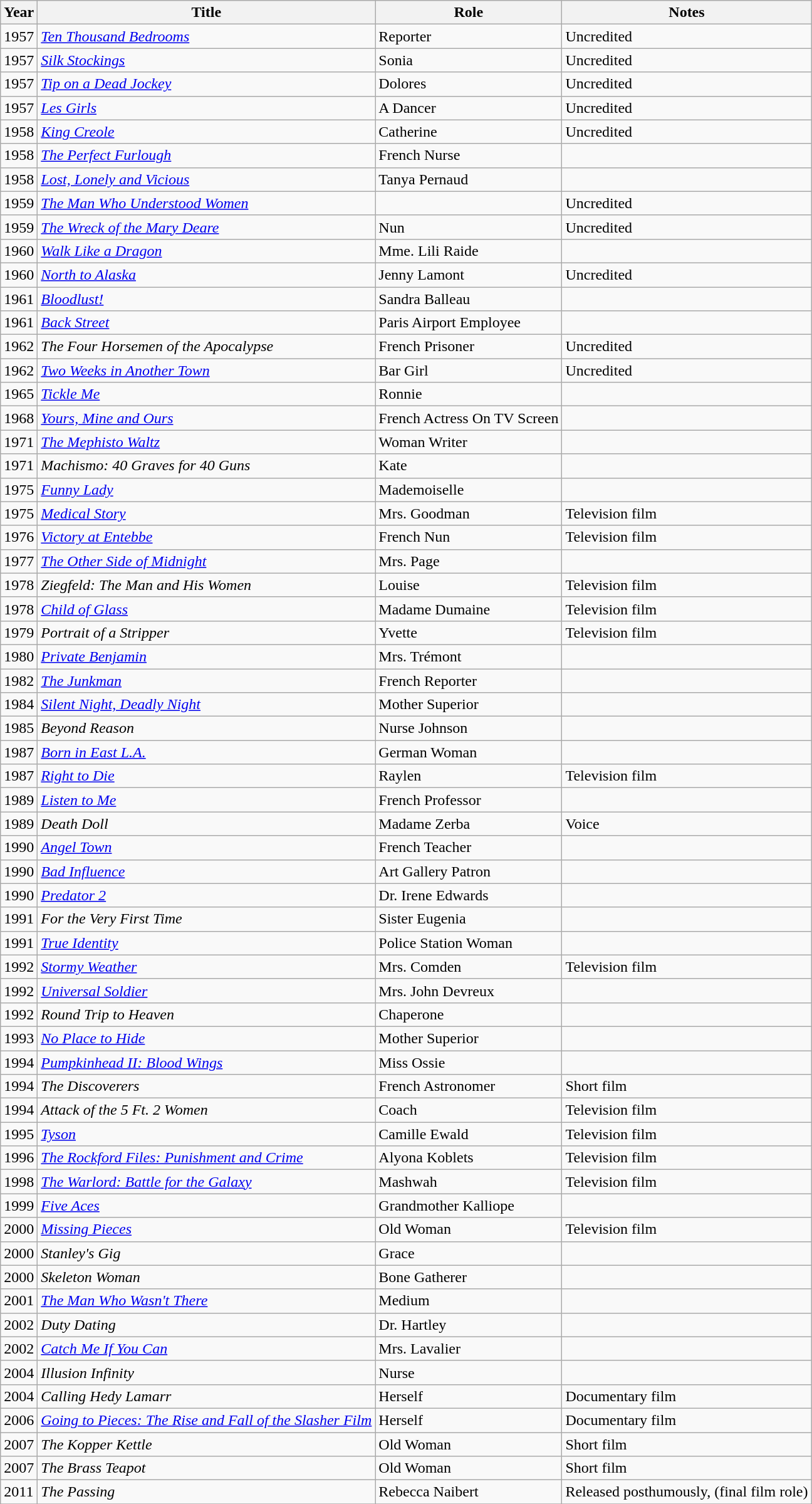<table class="wikitable sortable">
<tr>
<th>Year</th>
<th>Title</th>
<th>Role</th>
<th>Notes</th>
</tr>
<tr>
<td>1957</td>
<td><em><a href='#'>Ten Thousand Bedrooms</a></em></td>
<td>Reporter</td>
<td>Uncredited</td>
</tr>
<tr>
<td>1957</td>
<td><em><a href='#'>Silk Stockings</a></em></td>
<td>Sonia</td>
<td>Uncredited</td>
</tr>
<tr>
<td>1957</td>
<td><em><a href='#'>Tip on a Dead Jockey</a></em></td>
<td>Dolores</td>
<td>Uncredited</td>
</tr>
<tr>
<td>1957</td>
<td><em><a href='#'>Les Girls</a></em></td>
<td>A Dancer</td>
<td>Uncredited</td>
</tr>
<tr>
<td>1958</td>
<td><em><a href='#'>King Creole</a></em></td>
<td>Catherine</td>
<td>Uncredited</td>
</tr>
<tr>
<td>1958</td>
<td><em><a href='#'>The Perfect Furlough</a></em></td>
<td>French Nurse</td>
<td></td>
</tr>
<tr>
<td>1958</td>
<td><em><a href='#'>Lost, Lonely and Vicious</a></em></td>
<td>Tanya Pernaud</td>
<td></td>
</tr>
<tr>
<td>1959</td>
<td><em><a href='#'>The Man Who Understood Women</a></em></td>
<td></td>
<td>Uncredited</td>
</tr>
<tr>
<td>1959</td>
<td><em><a href='#'>The Wreck of the Mary Deare</a></em></td>
<td>Nun</td>
<td>Uncredited</td>
</tr>
<tr>
<td>1960</td>
<td><em><a href='#'>Walk Like a Dragon</a></em></td>
<td>Mme. Lili Raide</td>
<td></td>
</tr>
<tr>
<td>1960</td>
<td><em><a href='#'>North to Alaska</a></em></td>
<td>Jenny Lamont</td>
<td>Uncredited</td>
</tr>
<tr>
<td>1961</td>
<td><em><a href='#'>Bloodlust!</a></em></td>
<td>Sandra Balleau</td>
<td></td>
</tr>
<tr>
<td>1961</td>
<td><em><a href='#'>Back Street</a></em></td>
<td>Paris Airport Employee</td>
<td></td>
</tr>
<tr>
<td>1962</td>
<td><em>The Four Horsemen of the Apocalypse</em></td>
<td>French Prisoner</td>
<td>Uncredited</td>
</tr>
<tr>
<td>1962</td>
<td><em><a href='#'>Two Weeks in Another Town</a></em></td>
<td>Bar Girl</td>
<td>Uncredited</td>
</tr>
<tr>
<td>1965</td>
<td><em><a href='#'>Tickle Me</a></em></td>
<td>Ronnie</td>
<td></td>
</tr>
<tr>
<td>1968</td>
<td><em><a href='#'>Yours, Mine and Ours</a></em></td>
<td>French Actress On TV Screen</td>
<td></td>
</tr>
<tr>
<td>1971</td>
<td><em><a href='#'>The Mephisto Waltz</a></em></td>
<td>Woman Writer</td>
<td></td>
</tr>
<tr>
<td>1971</td>
<td><em>Machismo: 40 Graves for 40 Guns </em></td>
<td>Kate</td>
<td></td>
</tr>
<tr>
<td>1975</td>
<td><em><a href='#'>Funny Lady</a></em></td>
<td>Mademoiselle</td>
<td></td>
</tr>
<tr>
<td>1975</td>
<td><em><a href='#'>Medical Story</a></em></td>
<td>Mrs. Goodman</td>
<td>Television film</td>
</tr>
<tr>
<td>1976</td>
<td><em><a href='#'>Victory at Entebbe</a></em></td>
<td>French Nun</td>
<td>Television film</td>
</tr>
<tr>
<td>1977</td>
<td><em><a href='#'>The Other Side of Midnight</a></em></td>
<td>Mrs. Page</td>
<td></td>
</tr>
<tr>
<td>1978</td>
<td><em>Ziegfeld: The Man and His Women </em></td>
<td>Louise</td>
<td>Television film</td>
</tr>
<tr>
<td>1978</td>
<td><em><a href='#'>Child of Glass</a></em></td>
<td>Madame Dumaine</td>
<td>Television film</td>
</tr>
<tr>
<td>1979</td>
<td><em>Portrait of a Stripper</em></td>
<td>Yvette</td>
<td>Television film</td>
</tr>
<tr>
<td>1980</td>
<td><em><a href='#'>Private Benjamin</a></em></td>
<td>Mrs. Trémont</td>
<td></td>
</tr>
<tr>
<td>1982</td>
<td><em><a href='#'>The Junkman</a></em></td>
<td>French Reporter</td>
<td></td>
</tr>
<tr>
<td>1984</td>
<td><em><a href='#'>Silent Night, Deadly Night</a></em></td>
<td>Mother Superior</td>
<td></td>
</tr>
<tr>
<td>1985</td>
<td><em>Beyond Reason</em></td>
<td>Nurse Johnson</td>
<td></td>
</tr>
<tr>
<td>1987</td>
<td><em><a href='#'>Born in East L.A.</a></em></td>
<td>German Woman</td>
<td></td>
</tr>
<tr>
<td>1987</td>
<td><em><a href='#'>Right to Die</a></em></td>
<td>Raylen</td>
<td>Television film</td>
</tr>
<tr>
<td>1989</td>
<td><em><a href='#'>Listen to Me</a></em></td>
<td>French Professor</td>
<td></td>
</tr>
<tr>
<td>1989</td>
<td><em>Death Doll</em></td>
<td>Madame Zerba</td>
<td>Voice</td>
</tr>
<tr>
<td>1990</td>
<td><em><a href='#'>Angel Town</a></em></td>
<td>French Teacher</td>
<td></td>
</tr>
<tr>
<td>1990</td>
<td><em><a href='#'>Bad Influence</a></em></td>
<td>Art Gallery Patron</td>
<td></td>
</tr>
<tr>
<td>1990</td>
<td><em><a href='#'>Predator 2</a></em></td>
<td>Dr. Irene Edwards</td>
<td></td>
</tr>
<tr>
<td>1991</td>
<td><em>For the Very First Time </em></td>
<td>Sister Eugenia</td>
<td></td>
</tr>
<tr>
<td>1991</td>
<td><em><a href='#'>True Identity</a></em></td>
<td>Police Station Woman</td>
<td></td>
</tr>
<tr>
<td>1992</td>
<td><em><a href='#'>Stormy Weather</a></em></td>
<td>Mrs. Comden</td>
<td>Television film</td>
</tr>
<tr>
<td>1992</td>
<td><em><a href='#'>Universal Soldier</a></em></td>
<td>Mrs. John Devreux</td>
<td></td>
</tr>
<tr>
<td>1992</td>
<td><em>Round Trip to Heaven </em></td>
<td>Chaperone</td>
<td></td>
</tr>
<tr>
<td>1993</td>
<td><em><a href='#'>No Place to Hide</a></em></td>
<td>Mother Superior</td>
<td></td>
</tr>
<tr>
<td>1994</td>
<td><em><a href='#'>Pumpkinhead II: Blood Wings</a></em></td>
<td>Miss Ossie</td>
<td></td>
</tr>
<tr>
<td>1994</td>
<td><em>The Discoverers</em></td>
<td>French Astronomer</td>
<td>Short film</td>
</tr>
<tr>
<td>1994</td>
<td><em>Attack of the 5 Ft. 2 Women</em></td>
<td>Coach</td>
<td>Television film</td>
</tr>
<tr>
<td>1995</td>
<td><em><a href='#'>Tyson</a></em></td>
<td>Camille Ewald</td>
<td>Television film</td>
</tr>
<tr>
<td>1996</td>
<td><em><a href='#'>The Rockford Files: Punishment and Crime</a></em></td>
<td>Alyona Koblets</td>
<td>Television film</td>
</tr>
<tr>
<td>1998</td>
<td><em><a href='#'>The Warlord: Battle for the Galaxy</a></em></td>
<td>Mashwah</td>
<td>Television film</td>
</tr>
<tr>
<td>1999</td>
<td><em><a href='#'>Five Aces</a></em></td>
<td>Grandmother Kalliope</td>
<td></td>
</tr>
<tr>
<td>2000</td>
<td><em><a href='#'>Missing Pieces</a></em></td>
<td>Old Woman</td>
<td>Television film</td>
</tr>
<tr>
<td>2000</td>
<td><em>Stanley's Gig </em></td>
<td>Grace</td>
<td></td>
</tr>
<tr>
<td>2000</td>
<td><em>Skeleton Woman </em></td>
<td>Bone Gatherer</td>
<td></td>
</tr>
<tr>
<td>2001</td>
<td><em><a href='#'>The Man Who Wasn't There</a></em></td>
<td>Medium</td>
<td></td>
</tr>
<tr>
<td>2002</td>
<td><em>Duty Dating </em></td>
<td>Dr. Hartley</td>
<td></td>
</tr>
<tr>
<td>2002</td>
<td><em><a href='#'>Catch Me If You Can</a></em></td>
<td>Mrs. Lavalier</td>
<td></td>
</tr>
<tr>
<td>2004</td>
<td><em>Illusion Infinity</em></td>
<td>Nurse</td>
<td></td>
</tr>
<tr>
<td>2004</td>
<td><em>Calling Hedy Lamarr</em></td>
<td>Herself</td>
<td>Documentary film</td>
</tr>
<tr>
<td>2006</td>
<td><em><a href='#'>Going to Pieces: The Rise and Fall of the Slasher Film</a></em></td>
<td>Herself</td>
<td>Documentary film</td>
</tr>
<tr>
<td>2007</td>
<td><em>The Kopper Kettle</em></td>
<td>Old Woman</td>
<td>Short film</td>
</tr>
<tr>
<td>2007</td>
<td><em>The Brass Teapot</em></td>
<td>Old Woman</td>
<td>Short film</td>
</tr>
<tr>
<td>2011</td>
<td><em>The Passing </em></td>
<td>Rebecca Naibert</td>
<td>Released posthumously, (final film role)</td>
</tr>
<tr>
</tr>
</table>
